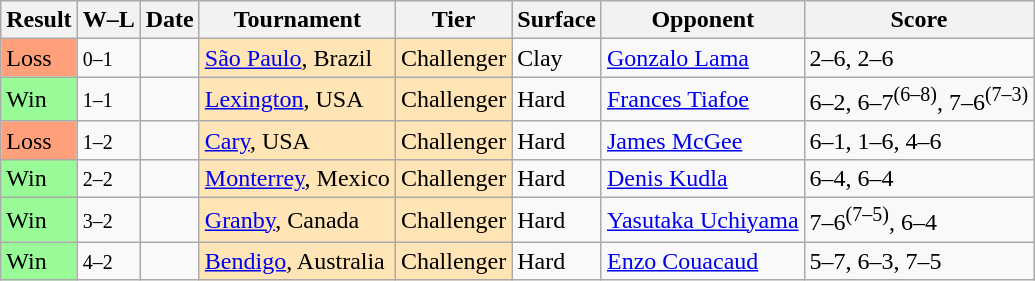<table class="sortable wikitable">
<tr>
<th>Result</th>
<th class="unsortable">W–L</th>
<th>Date</th>
<th>Tournament</th>
<th>Tier</th>
<th>Surface</th>
<th>Opponent</th>
<th class="unsortable">Score</th>
</tr>
<tr>
<td bgcolor=FFA07A>Loss</td>
<td><small>0–1</small></td>
<td><a href='#'></a></td>
<td style="background:moccasin;"><a href='#'>São Paulo</a>, Brazil</td>
<td style="background:moccasin;">Challenger</td>
<td>Clay</td>
<td> <a href='#'>Gonzalo Lama</a></td>
<td>2–6, 2–6</td>
</tr>
<tr>
<td bgcolor=98FB98>Win</td>
<td><small>1–1</small></td>
<td><a href='#'></a></td>
<td style="background:moccasin;"><a href='#'>Lexington</a>, USA</td>
<td style="background:moccasin;">Challenger</td>
<td>Hard</td>
<td> <a href='#'>Frances Tiafoe</a></td>
<td>6–2, 6–7<sup>(6–8)</sup>, 7–6<sup>(7–3)</sup></td>
</tr>
<tr>
<td bgcolor=FFA07A>Loss</td>
<td><small>1–2</small></td>
<td><a href='#'></a></td>
<td style="background:moccasin;"><a href='#'>Cary</a>, USA</td>
<td style="background:moccasin;">Challenger</td>
<td>Hard</td>
<td> <a href='#'>James McGee</a></td>
<td>6–1, 1–6, 4–6</td>
</tr>
<tr>
<td bgcolor=98FB98>Win</td>
<td><small>2–2</small></td>
<td><a href='#'></a></td>
<td style="background:moccasin;"><a href='#'>Monterrey</a>, Mexico</td>
<td style="background:moccasin;">Challenger</td>
<td>Hard</td>
<td> <a href='#'>Denis Kudla</a></td>
<td>6–4, 6–4</td>
</tr>
<tr>
<td bgcolor=98FB98>Win</td>
<td><small>3–2</small></td>
<td><a href='#'></a></td>
<td style="background:moccasin;"><a href='#'>Granby</a>, Canada</td>
<td style="background:moccasin;">Challenger</td>
<td>Hard</td>
<td> <a href='#'>Yasutaka Uchiyama</a></td>
<td>7–6<sup>(7–5)</sup>, 6–4</td>
</tr>
<tr>
<td bgcolor=98FB98>Win</td>
<td><small>4–2</small></td>
<td><a href='#'></a></td>
<td style="background:moccasin;"><a href='#'>Bendigo</a>, Australia</td>
<td style="background:moccasin;">Challenger</td>
<td>Hard</td>
<td> <a href='#'>Enzo Couacaud</a></td>
<td>5–7, 6–3, 7–5</td>
</tr>
</table>
